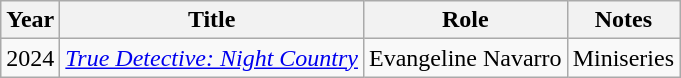<table class="wikitable sortable">
<tr>
<th>Year</th>
<th>Title</th>
<th>Role</th>
<th class="unsortable">Notes</th>
</tr>
<tr>
<td>2024</td>
<td><em><a href='#'>True Detective: Night Country</a></em></td>
<td>Evangeline Navarro</td>
<td>Miniseries</td>
</tr>
</table>
